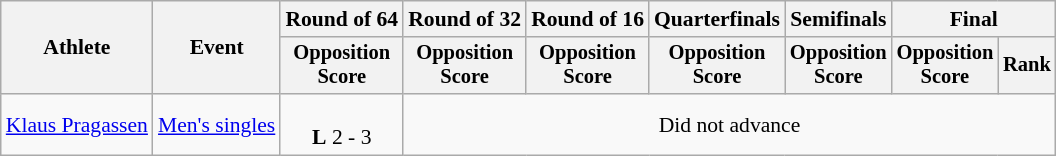<table class=wikitable style="font-size:90%">
<tr>
<th rowspan=2>Athlete</th>
<th rowspan=2>Event</th>
<th>Round of 64</th>
<th>Round of 32</th>
<th>Round of 16</th>
<th>Quarterfinals</th>
<th>Semifinals</th>
<th colspan=2>Final</th>
</tr>
<tr style="font-size:95%">
<th>Opposition<br>Score</th>
<th>Opposition<br>Score</th>
<th>Opposition<br>Score</th>
<th>Opposition<br>Score</th>
<th>Opposition<br>Score</th>
<th>Opposition<br>Score</th>
<th>Rank</th>
</tr>
<tr align=center>
<td align=left><a href='#'>Klaus Pragassen</a></td>
<td align=left><a href='#'>Men's singles</a></td>
<td><br><strong>L</strong> 2 - 3</td>
<td colspan=6>Did not advance</td>
</tr>
</table>
